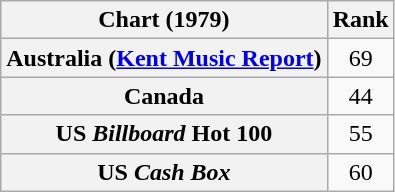<table class="wikitable sortable plainrowheaders">
<tr>
<th scope="col">Chart (1979)</th>
<th scope="col">Rank</th>
</tr>
<tr>
<th scope="row">Australia (<a href='#'>Kent Music Report</a>)</th>
<td style="text-align:center;">69</td>
</tr>
<tr>
<th scope="row">Canada</th>
<td style="text-align:center;">44</td>
</tr>
<tr>
<th scope="row">US <em>Billboard</em> Hot 100</th>
<td style="text-align:center;">55</td>
</tr>
<tr>
<th scope="row">US <em>Cash Box</em></th>
<td style="text-align:center;">60</td>
</tr>
</table>
